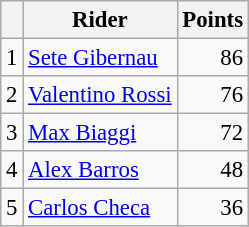<table class="wikitable" style="font-size: 95%;">
<tr>
<th></th>
<th>Rider</th>
<th>Points</th>
</tr>
<tr>
<td align=center>1</td>
<td> <a href='#'>Sete Gibernau</a></td>
<td align=right>86</td>
</tr>
<tr>
<td align=center>2</td>
<td> <a href='#'>Valentino Rossi</a></td>
<td align=right>76</td>
</tr>
<tr>
<td align=center>3</td>
<td> <a href='#'>Max Biaggi</a></td>
<td align=right>72</td>
</tr>
<tr>
<td align=center>4</td>
<td> <a href='#'>Alex Barros</a></td>
<td align=right>48</td>
</tr>
<tr>
<td align=center>5</td>
<td> <a href='#'>Carlos Checa</a></td>
<td align=right>36</td>
</tr>
</table>
